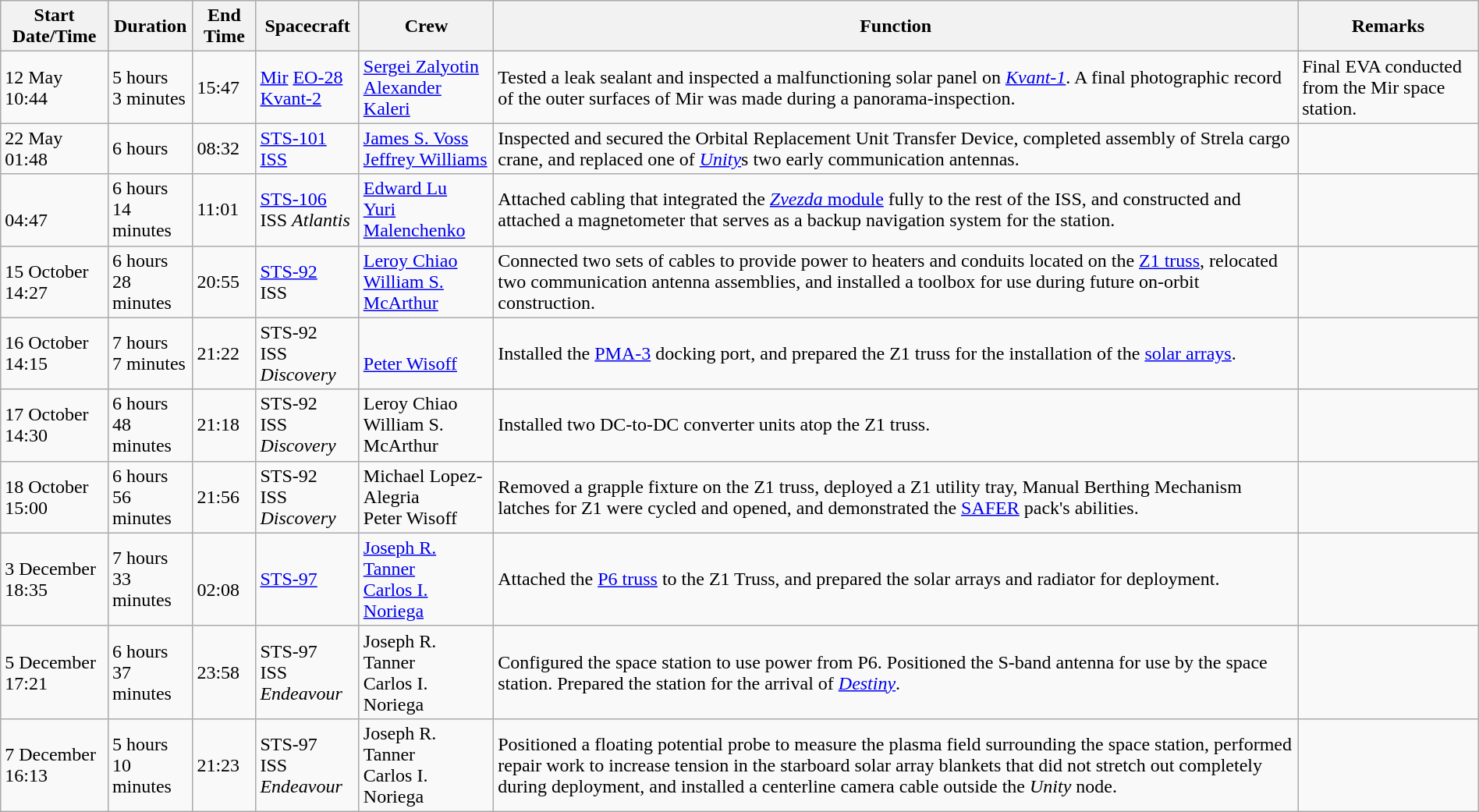<table class="wikitable" width="100%">
<tr>
<th>Start Date/Time</th>
<th>Duration</th>
<th>End Time</th>
<th>Spacecraft</th>
<th>Crew</th>
<th>Function</th>
<th>Remarks</th>
</tr>
<tr>
<td>12 May<br>10:44</td>
<td>5 hours<br>3 minutes</td>
<td>15:47</td>
<td><a href='#'>Mir</a> <a href='#'>EO-28</a><br><a href='#'>Kvant-2</a></td>
<td><a href='#'>Sergei Zalyotin</a><br><a href='#'>Alexander Kaleri</a></td>
<td>Tested a leak sealant and inspected a malfunctioning solar panel on <em><a href='#'>Kvant-1</a></em>.  A final photographic record of the outer surfaces of Mir was made during a panorama-inspection.</td>
<td>Final EVA conducted from the Mir space station.</td>
</tr>
<tr>
<td>22 May<br>01:48</td>
<td>6 hours<br></td>
<td>08:32</td>
<td><a href='#'>STS-101</a><br><a href='#'>ISS</a> </td>
<td><a href='#'>James S. Voss</a><br><a href='#'>Jeffrey Williams</a></td>
<td>Inspected and secured the Orbital Replacement Unit Transfer Device, completed assembly of Strela cargo crane, and replaced one of <a href='#'><em>Unity</em></a>s two early communication antennas.</td>
<td></td>
</tr>
<tr>
<td><br>04:47</td>
<td>6 hours<br>14 minutes</td>
<td>11:01</td>
<td><a href='#'>STS-106</a><br>ISS <em>Atlantis</em></td>
<td><a href='#'>Edward Lu</a><br><a href='#'>Yuri Malenchenko</a></td>
<td>Attached cabling that integrated the <a href='#'><em>Zvezda</em> module</a> fully to the rest of the ISS, and constructed and attached a magnetometer that serves as a backup navigation system for the station.</td>
<td></td>
</tr>
<tr>
<td>15 October<br>14:27</td>
<td>6 hours<br>28 minutes</td>
<td>20:55</td>
<td><a href='#'>STS-92</a><br>ISS </td>
<td><a href='#'>Leroy Chiao</a><br><a href='#'>William S. McArthur</a></td>
<td>Connected two sets of cables to provide power to heaters and conduits located on the <a href='#'>Z1 truss</a>, relocated two communication antenna assemblies, and installed a toolbox for use during future on-orbit construction.</td>
<td></td>
</tr>
<tr>
<td>16 October<br>14:15</td>
<td>7 hours<br>7 minutes</td>
<td>21:22</td>
<td>STS-92<br>ISS <em>Discovery</em></td>
<td><br><a href='#'>Peter Wisoff</a></td>
<td>Installed the <a href='#'>PMA-3</a> docking port, and prepared the Z1 truss for the installation of the <a href='#'>solar arrays</a>.</td>
<td></td>
</tr>
<tr>
<td>17 October<br>14:30</td>
<td>6 hours<br>48 minutes</td>
<td>21:18</td>
<td>STS-92<br>ISS <em>Discovery</em></td>
<td>Leroy Chiao<br>William S. McArthur</td>
<td>Installed two DC-to-DC converter units atop the Z1 truss.</td>
<td></td>
</tr>
<tr>
<td>18 October<br>15:00</td>
<td>6 hours<br>56 minutes</td>
<td>21:56</td>
<td>STS-92<br>ISS <em>Discovery</em></td>
<td>Michael Lopez-Alegria<br>Peter Wisoff</td>
<td>Removed a grapple fixture on the Z1 truss, deployed a Z1 utility tray, Manual Berthing Mechanism latches for Z1 were cycled and opened, and demonstrated the <a href='#'>SAFER</a> pack's abilities.</td>
<td></td>
</tr>
<tr>
<td>3 December<br>18:35</td>
<td>7 hours<br>33 minutes</td>
<td><br>02:08</td>
<td><a href='#'>STS-97</a><br></td>
<td><a href='#'>Joseph R. Tanner</a><br><a href='#'>Carlos I. Noriega</a></td>
<td>Attached the <a href='#'>P6 truss</a> to the Z1 Truss, and prepared the solar arrays and radiator for deployment.</td>
</tr>
<tr>
<td>5 December<br>17:21</td>
<td>6 hours<br>37 minutes</td>
<td>23:58</td>
<td>STS-97<br>ISS <em>Endeavour</em></td>
<td>Joseph R. Tanner<br>Carlos I. Noriega</td>
<td>Configured the space station to use power from P6. Positioned the S-band antenna for use by the space station. Prepared the station for the arrival of <a href='#'><em>Destiny</em></a>.</td>
<td></td>
</tr>
<tr>
<td>7 December<br>16:13</td>
<td>5 hours<br>10 minutes</td>
<td>21:23</td>
<td>STS-97<br>ISS <em>Endeavour</em></td>
<td>Joseph R. Tanner<br>Carlos I. Noriega</td>
<td>Positioned a floating potential probe to measure the plasma field surrounding the space station, performed repair work to increase tension in the starboard solar array blankets that did not stretch out completely during deployment, and installed a centerline camera cable outside the <em>Unity</em> node.</td>
<td></td>
</tr>
</table>
